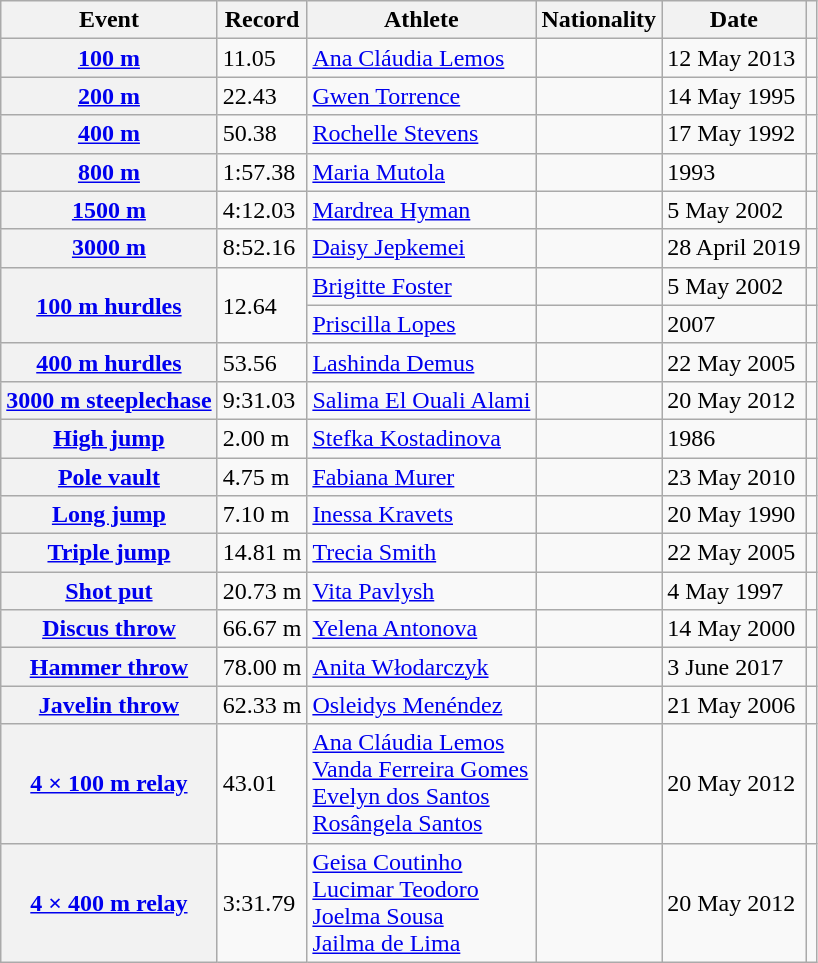<table class="wikitable sticky-header plainrowheaders">
<tr>
<th scope="col">Event</th>
<th scope="col">Record</th>
<th scope="col">Athlete</th>
<th scope="col">Nationality</th>
<th scope="col">Date</th>
<th scope="col"></th>
</tr>
<tr>
<th scope="row"><a href='#'>100 m</a></th>
<td>11.05 </td>
<td><a href='#'>Ana Cláudia Lemos</a></td>
<td></td>
<td>12 May 2013</td>
<td></td>
</tr>
<tr>
<th scope="row"><a href='#'>200 m</a></th>
<td>22.43</td>
<td><a href='#'>Gwen Torrence</a></td>
<td></td>
<td>14 May 1995</td>
<td></td>
</tr>
<tr>
<th scope="row"><a href='#'>400 m</a></th>
<td>50.38</td>
<td><a href='#'>Rochelle Stevens</a></td>
<td></td>
<td>17 May 1992</td>
<td></td>
</tr>
<tr>
<th scope="row"><a href='#'>800 m</a></th>
<td>1:57.38</td>
<td><a href='#'>Maria Mutola</a></td>
<td></td>
<td>1993</td>
<td></td>
</tr>
<tr>
<th scope="row"><a href='#'>1500 m</a></th>
<td>4:12.03</td>
<td><a href='#'>Mardrea Hyman</a></td>
<td></td>
<td>5 May 2002</td>
<td></td>
</tr>
<tr>
<th scope="row"><a href='#'>3000 m</a></th>
<td>8:52.16</td>
<td><a href='#'>Daisy Jepkemei</a></td>
<td></td>
<td>28 April 2019</td>
<td></td>
</tr>
<tr>
<th scope="rowgroup" rowspan="2"><a href='#'>100 m hurdles</a></th>
<td rowspan="2">12.64</td>
<td><a href='#'>Brigitte Foster</a></td>
<td></td>
<td>5 May 2002</td>
<td></td>
</tr>
<tr>
<td><a href='#'>Priscilla Lopes</a></td>
<td></td>
<td>2007</td>
<td></td>
</tr>
<tr>
<th scope="row"><a href='#'>400 m hurdles</a></th>
<td>53.56</td>
<td><a href='#'>Lashinda Demus</a></td>
<td></td>
<td>22 May 2005</td>
<td></td>
</tr>
<tr>
<th scope="row"><a href='#'>3000 m steeplechase</a></th>
<td>9:31.03</td>
<td><a href='#'>Salima El Ouali Alami</a></td>
<td></td>
<td>20 May 2012</td>
<td></td>
</tr>
<tr>
<th scope="row"><a href='#'>High jump</a></th>
<td>2.00 m</td>
<td><a href='#'>Stefka Kostadinova</a></td>
<td></td>
<td>1986</td>
<td></td>
</tr>
<tr>
<th scope="row"><a href='#'>Pole vault</a></th>
<td>4.75 m</td>
<td><a href='#'>Fabiana Murer</a></td>
<td></td>
<td>23 May 2010</td>
<td></td>
</tr>
<tr>
<th scope="row"><a href='#'>Long jump</a></th>
<td>7.10 m</td>
<td><a href='#'>Inessa Kravets</a></td>
<td></td>
<td>20 May 1990</td>
<td></td>
</tr>
<tr>
<th scope="row"><a href='#'>Triple jump</a></th>
<td>14.81 m </td>
<td><a href='#'>Trecia Smith</a></td>
<td></td>
<td>22 May 2005</td>
<td></td>
</tr>
<tr>
<th scope="row"><a href='#'>Shot put</a></th>
<td>20.73 m</td>
<td><a href='#'>Vita Pavlysh</a></td>
<td></td>
<td>4 May 1997</td>
<td></td>
</tr>
<tr>
<th scope="row"><a href='#'>Discus throw</a></th>
<td>66.67 m</td>
<td><a href='#'>Yelena Antonova</a></td>
<td></td>
<td>14 May 2000</td>
<td></td>
</tr>
<tr>
<th scope="row"><a href='#'>Hammer throw</a></th>
<td>78.00 m</td>
<td><a href='#'>Anita Włodarczyk</a></td>
<td></td>
<td>3 June 2017</td>
<td></td>
</tr>
<tr>
<th scope="row"><a href='#'>Javelin throw</a></th>
<td>62.33 m</td>
<td><a href='#'>Osleidys Menéndez</a></td>
<td></td>
<td>21 May 2006</td>
<td></td>
</tr>
<tr>
<th scope="row"><a href='#'>4 × 100 m relay</a></th>
<td>43.01</td>
<td><a href='#'>Ana Cláudia Lemos</a><br><a href='#'>Vanda Ferreira Gomes</a><br><a href='#'>Evelyn dos Santos</a><br><a href='#'>Rosângela Santos</a></td>
<td></td>
<td>20 May 2012</td>
<td></td>
</tr>
<tr>
<th scope="row"><a href='#'>4 × 400 m relay</a></th>
<td>3:31.79</td>
<td><a href='#'>Geisa Coutinho</a><br><a href='#'>Lucimar Teodoro</a><br><a href='#'>Joelma Sousa</a><br><a href='#'>Jailma de Lima</a></td>
<td></td>
<td>20 May 2012</td>
<td></td>
</tr>
</table>
